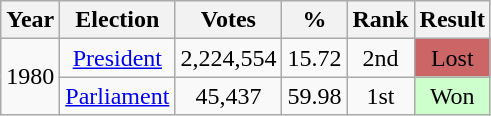<table class="wikitable" style="text-align:center;">
<tr>
<th>Year</th>
<th>Election</th>
<th>Votes</th>
<th>%</th>
<th>Rank</th>
<th>Result</th>
</tr>
<tr>
<td rowspan=2>1980</td>
<td><a href='#'>President</a></td>
<td>2,224,554</td>
<td>15.72</td>
<td>2nd</td>
<td style="background-color:#C66">Lost</td>
</tr>
<tr>
<td><a href='#'>Parliament</a></td>
<td>45,437</td>
<td>59.98</td>
<td>1st</td>
<td style="background-color:#CCFFCC">Won</td>
</tr>
</table>
